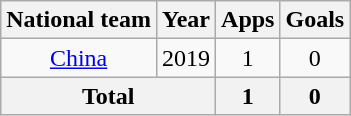<table class="wikitable" style="text-align:center">
<tr>
<th>National team</th>
<th>Year</th>
<th>Apps</th>
<th>Goals</th>
</tr>
<tr>
<td rowspan="1"><a href='#'>China</a></td>
<td>2019</td>
<td>1</td>
<td>0</td>
</tr>
<tr>
<th colspan=2>Total</th>
<th>1</th>
<th>0</th>
</tr>
</table>
